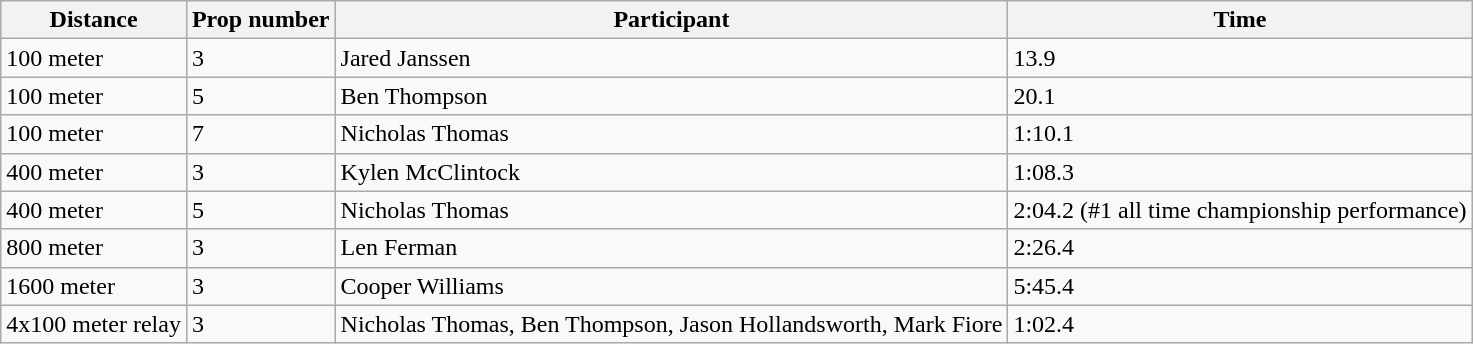<table class="wikitable">
<tr>
<th>Distance</th>
<th>Prop number</th>
<th>Participant</th>
<th>Time</th>
</tr>
<tr>
<td>100 meter</td>
<td>3</td>
<td>Jared Janssen</td>
<td>13.9</td>
</tr>
<tr>
<td>100 meter</td>
<td>5</td>
<td>Ben Thompson</td>
<td>20.1</td>
</tr>
<tr>
<td>100 meter</td>
<td>7</td>
<td>Nicholas Thomas</td>
<td>1:10.1</td>
</tr>
<tr>
<td>400 meter</td>
<td>3</td>
<td>Kylen McClintock</td>
<td>1:08.3</td>
</tr>
<tr>
<td>400 meter</td>
<td>5</td>
<td>Nicholas Thomas</td>
<td>2:04.2 (#1 all time championship performance)</td>
</tr>
<tr>
<td>800 meter</td>
<td>3</td>
<td>Len Ferman</td>
<td>2:26.4</td>
</tr>
<tr>
<td>1600 meter</td>
<td>3</td>
<td>Cooper Williams</td>
<td>5:45.4</td>
</tr>
<tr>
<td>4x100 meter relay</td>
<td>3</td>
<td>Nicholas Thomas, Ben Thompson, Jason Hollandsworth, Mark Fiore</td>
<td>1:02.4</td>
</tr>
</table>
